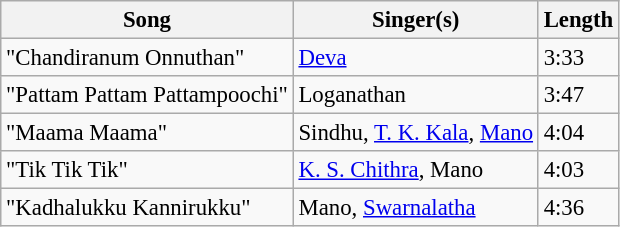<table class="wikitable" style="font-size:95%;">
<tr>
<th>Song</th>
<th>Singer(s)</th>
<th>Length</th>
</tr>
<tr>
<td>"Chandiranum Onnuthan"</td>
<td><a href='#'>Deva</a></td>
<td>3:33</td>
</tr>
<tr>
<td>"Pattam Pattam Pattampoochi"</td>
<td>Loganathan</td>
<td>3:47</td>
</tr>
<tr>
<td>"Maama Maama"</td>
<td>Sindhu, <a href='#'>T. K. Kala</a>, <a href='#'>Mano</a></td>
<td>4:04</td>
</tr>
<tr>
<td>"Tik Tik Tik"</td>
<td><a href='#'>K. S. Chithra</a>, Mano</td>
<td>4:03</td>
</tr>
<tr>
<td>"Kadhalukku Kannirukku"</td>
<td>Mano, <a href='#'>Swarnalatha</a></td>
<td>4:36</td>
</tr>
</table>
